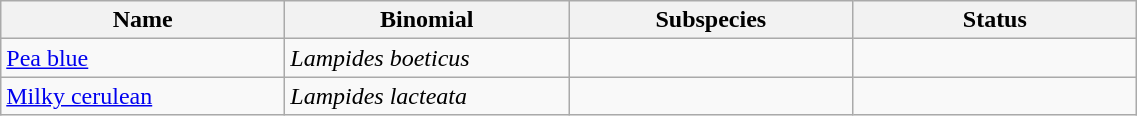<table width=60% class="wikitable">
<tr>
<th width=20%>Name</th>
<th width=20%>Binomial</th>
<th width=20%>Subspecies</th>
<th width=20%>Status</th>
</tr>
<tr>
<td><a href='#'>Pea blue</a><br>

</td>
<td><em>Lampides boeticus</em></td>
<td></td>
<td></td>
</tr>
<tr>
<td><a href='#'>Milky cerulean</a></td>
<td><em>Lampides lacteata</em></td>
<td></td>
<td></td>
</tr>
</table>
